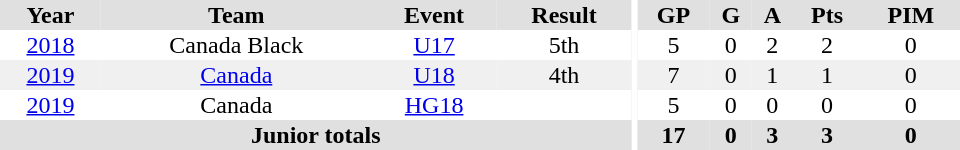<table border="0" cellpadding="1" cellspacing="0" ID="Table3" style="text-align:center; width:40em">
<tr bgcolor="#e0e0e0">
<th>Year</th>
<th>Team</th>
<th>Event</th>
<th>Result</th>
<th rowspan="99" bgcolor="#ffffff"></th>
<th>GP</th>
<th>G</th>
<th>A</th>
<th>Pts</th>
<th>PIM</th>
</tr>
<tr>
<td><a href='#'>2018</a></td>
<td>Canada Black</td>
<td><a href='#'>U17</a></td>
<td>5th</td>
<td>5</td>
<td>0</td>
<td>2</td>
<td>2</td>
<td>0</td>
</tr>
<tr bgcolor="#f0f0f0">
<td><a href='#'>2019</a></td>
<td><a href='#'>Canada</a></td>
<td><a href='#'>U18</a></td>
<td>4th</td>
<td>7</td>
<td>0</td>
<td>1</td>
<td>1</td>
<td>0</td>
</tr>
<tr>
<td><a href='#'>2019</a></td>
<td>Canada</td>
<td><a href='#'>HG18</a></td>
<td></td>
<td>5</td>
<td>0</td>
<td>0</td>
<td>0</td>
<td>0</td>
</tr>
<tr bgcolor="#e0e0e0">
<th colspan="4">Junior totals</th>
<th>17</th>
<th>0</th>
<th>3</th>
<th>3</th>
<th>0</th>
</tr>
</table>
